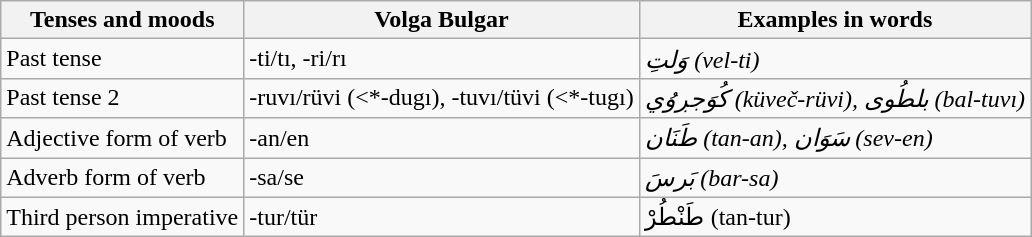<table class="wikitable">
<tr>
<th>Tenses and moods</th>
<th>Volga Bulgar</th>
<th>Examples in words</th>
</tr>
<tr>
<td>Past tense</td>
<td>-ti/tı, -ri/rı</td>
<td><em>وَلتِ (vel-ti)</em></td>
</tr>
<tr>
<td>Past tense 2</td>
<td>-ruvı/rüvi (<*-dugı), -tuvı/tüvi (<*-tugı)</td>
<td><em>كُوَجڔوُي (küveč-rüvi), بلطُوى (bal-tuvı)</em></td>
</tr>
<tr>
<td>Adjective form of verb</td>
<td>-an/en</td>
<td><em>طَنَان (tan-an), سَوَان (sev-en)</em></td>
</tr>
<tr>
<td>Adverb form of verb</td>
<td>-sa/se</td>
<td><em>بَرسَ (bar-sa)</em></td>
</tr>
<tr>
<td>Third person imperative</td>
<td>-tur/tür</td>
<td>طَنْطُرْ (tan-tur)</td>
</tr>
</table>
